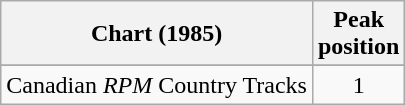<table class="wikitable sortable">
<tr>
<th align="left">Chart (1985)</th>
<th align="center">Peak<br>position</th>
</tr>
<tr>
</tr>
<tr>
<td align="left">Canadian <em>RPM</em> Country Tracks</td>
<td align="center">1</td>
</tr>
</table>
